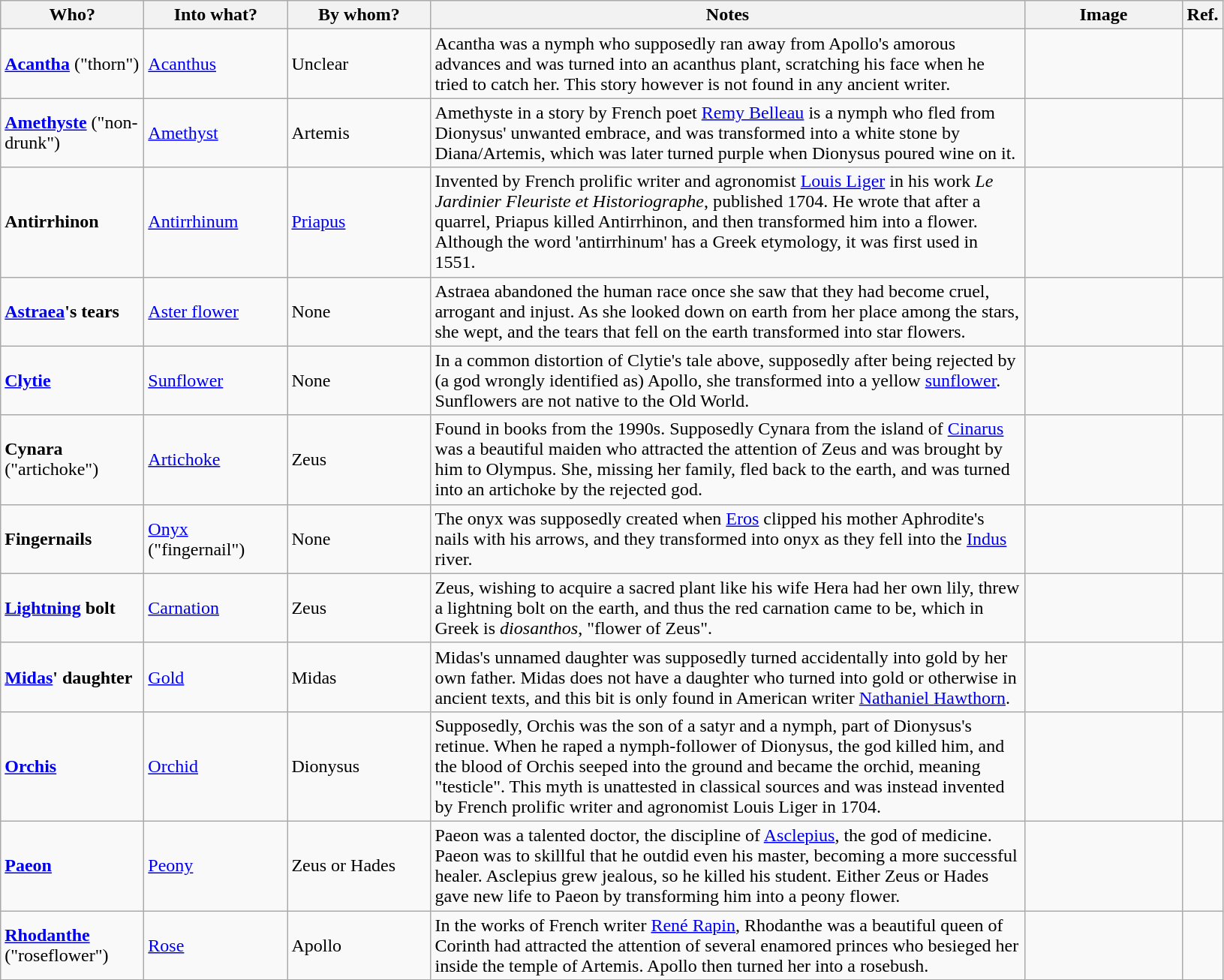<table class="wikitable sortable">
<tr>
<th scope="col" style="width: 90pt;">Who?</th>
<th scope="col" style="width: 90pt;">Into what?</th>
<th scope="col" style="width: 90pt;">By whom?</th>
<th scope="col" style="width: 390pt;">Notes</th>
<th scope="col" style="width: 100pt;">Image</th>
<th class="unsortable">Ref.</th>
</tr>
<tr>
<td><strong><a href='#'>Acantha</a></strong> ("thorn")</td>
<td><a href='#'>Acanthus</a></td>
<td>Unclear</td>
<td>Acantha was a nymph who supposedly ran away from Apollo's amorous advances and was turned into an acanthus plant, scratching his face when he tried to catch her. This story however is not found in any ancient writer.</td>
<td></td>
<td></td>
</tr>
<tr>
<td><strong><a href='#'>Amethyste</a></strong> ("non-drunk")</td>
<td><a href='#'>Amethyst</a></td>
<td>Artemis</td>
<td>Amethyste in a story by French poet <a href='#'>Remy Belleau</a> is a nymph who fled from Dionysus' unwanted embrace, and was transformed into a white stone by Diana/Artemis, which was later turned purple when Dionysus poured wine on it.</td>
<td></td>
<td></td>
</tr>
<tr>
<td><strong>Antirrhinon</strong></td>
<td><a href='#'>Antirrhinum</a></td>
<td><a href='#'>Priapus</a></td>
<td>Invented by French prolific writer and agronomist <a href='#'>Louis Liger</a> in his work <em>Le Jardinier Fleuriste et Historiographe</em>, published 1704. He wrote that after a quarrel, Priapus killed Antirrhinon, and then transformed him into a flower. Although the word 'antirrhinum' has a Greek etymology, it was first used in 1551.</td>
<td></td>
<td></td>
</tr>
<tr>
<td><strong><a href='#'>Astraea</a>'s tears</strong></td>
<td><a href='#'>Aster flower</a></td>
<td>None</td>
<td>Astraea abandoned the human race once she saw that they had become cruel, arrogant and injust. As she looked down on earth from her place among the stars, she wept, and the tears that fell on the earth transformed into star flowers.</td>
<td></td>
</tr>
<tr>
<td><strong><a href='#'>Clytie</a></strong></td>
<td><a href='#'>Sunflower</a></td>
<td>None</td>
<td>In a common distortion of Clytie's tale above, supposedly after being rejected by (a god wrongly identified as) Apollo, she transformed into a yellow <a href='#'>sunflower</a>. Sunflowers are not native to the Old World.</td>
<td></td>
<td></td>
</tr>
<tr>
<td><strong>Cynara</strong> ("artichoke")</td>
<td><a href='#'>Artichoke</a></td>
<td>Zeus</td>
<td>Found in books from the 1990s. Supposedly Cynara from the island of <a href='#'>Cinarus</a> was a beautiful maiden who attracted the attention of Zeus and was brought by him to Olympus. She, missing her family, fled back to the earth, and was turned into an artichoke by the rejected god.</td>
<td></td>
<td></td>
</tr>
<tr>
<td><strong>Fingernails</strong></td>
<td><a href='#'>Onyx</a> ("fingernail")</td>
<td>None</td>
<td>The onyx was supposedly created when <a href='#'>Eros</a> clipped his mother Aphrodite's nails with his arrows, and they transformed into onyx as they fell into the <a href='#'>Indus</a> river.</td>
<td></td>
</tr>
<tr>
<td><strong><a href='#'>Lightning</a> bolt</strong></td>
<td><a href='#'>Carnation</a></td>
<td>Zeus</td>
<td>Zeus, wishing to acquire a sacred plant like his wife Hera had her own lily, threw a lightning bolt on the earth, and thus the red carnation came to be, which in Greek is <em>diosanthos</em>, "flower of Zeus".</td>
<td></td>
<td></td>
</tr>
<tr>
<td><strong><a href='#'>Midas</a>' daughter</strong></td>
<td><a href='#'>Gold</a></td>
<td>Midas</td>
<td>Midas's unnamed daughter was supposedly turned accidentally into gold by her own father. Midas does not have a daughter who turned into gold or otherwise in ancient texts, and this bit is only found in American writer <a href='#'>Nathaniel Hawthorn</a>.</td>
<td></td>
<td></td>
</tr>
<tr>
<td><strong><a href='#'>Orchis</a></strong></td>
<td><a href='#'>Orchid</a></td>
<td>Dionysus</td>
<td>Supposedly, Orchis was the son of a satyr and a nymph, part of Dionysus's retinue. When he raped a nymph-follower of Dionysus, the god killed him, and the blood of Orchis seeped into the ground and became the orchid, meaning "testicle". This myth is unattested in classical sources and was instead invented by French prolific writer and agronomist Louis Liger in 1704.</td>
<td></td>
<td></td>
</tr>
<tr>
<td><strong><a href='#'>Paeon</a></strong></td>
<td><a href='#'>Peony</a></td>
<td>Zeus or Hades</td>
<td>Paeon was a talented doctor, the discipline of <a href='#'>Asclepius</a>, the god of medicine. Paeon was to skillful that he outdid even his master, becoming a more successful healer. Asclepius grew jealous, so he killed his student. Either Zeus or Hades gave new life to Paeon by transforming him into a peony flower.</td>
<td></td>
<td></td>
</tr>
<tr>
<td><strong><a href='#'>Rhodanthe</a></strong> ("roseflower")</td>
<td><a href='#'>Rose</a></td>
<td>Apollo</td>
<td>In the works of French writer <a href='#'>René Rapin</a>, Rhodanthe was a beautiful queen of Corinth had attracted the attention of several enamored princes who besieged her inside the temple of Artemis. Apollo then turned her into a rosebush.</td>
<td></td>
<td></td>
</tr>
</table>
